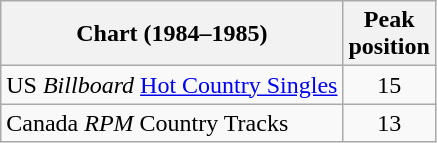<table class="wikitable sortable">
<tr>
<th>Chart (1984–1985)</th>
<th>Peak<br>position</th>
</tr>
<tr>
<td>US <em>Billboard</em> <a href='#'>Hot Country Singles</a></td>
<td align="center">15</td>
</tr>
<tr>
<td>Canada <em>RPM</em> Country Tracks</td>
<td align="center">13</td>
</tr>
</table>
